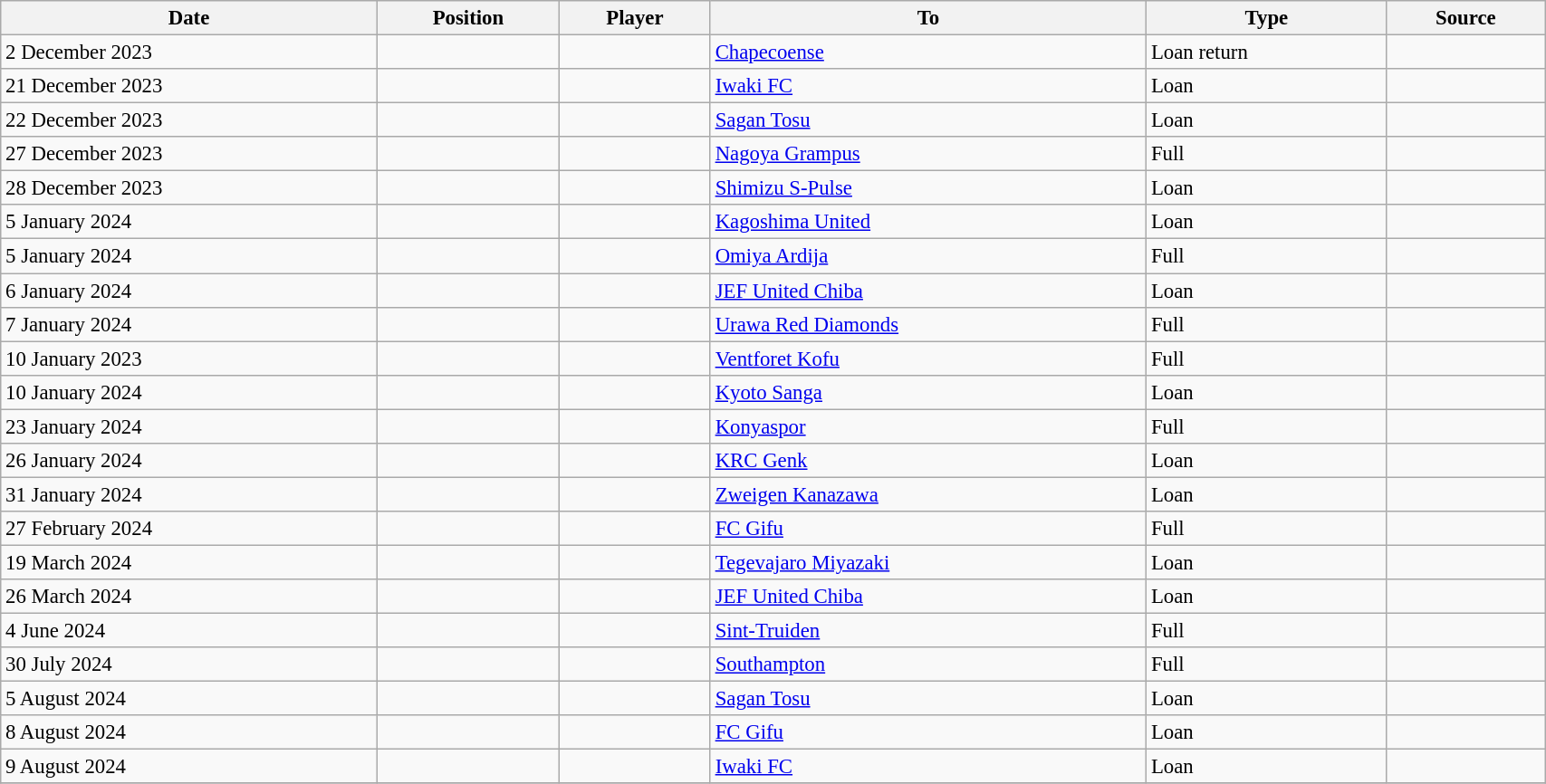<table class="wikitable sortable" style="width:90%; text-align:center; font-size:95%; text-align:left;">
<tr>
<th>Date</th>
<th>Position</th>
<th>Player</th>
<th>To</th>
<th>Type</th>
<th>Source</th>
</tr>
<tr>
<td>2 December 2023</td>
<td></td>
<td></td>
<td> <a href='#'>Chapecoense</a></td>
<td>Loan return</td>
<td></td>
</tr>
<tr>
<td>21 December 2023</td>
<td></td>
<td></td>
<td> <a href='#'>Iwaki FC</a></td>
<td>Loan</td>
<td></td>
</tr>
<tr>
<td>22 December 2023</td>
<td></td>
<td></td>
<td> <a href='#'>Sagan Tosu</a></td>
<td>Loan</td>
<td></td>
</tr>
<tr>
<td>27 December 2023</td>
<td></td>
<td></td>
<td> <a href='#'>Nagoya Grampus</a></td>
<td>Full</td>
<td></td>
</tr>
<tr>
<td>28 December 2023</td>
<td></td>
<td></td>
<td> <a href='#'>Shimizu S-Pulse</a></td>
<td>Loan</td>
<td></td>
</tr>
<tr>
<td>5 January 2024</td>
<td></td>
<td></td>
<td> <a href='#'>Kagoshima United</a></td>
<td>Loan</td>
<td></td>
</tr>
<tr>
<td>5 January 2024</td>
<td></td>
<td></td>
<td> <a href='#'>Omiya Ardija</a></td>
<td>Full</td>
<td></td>
</tr>
<tr>
<td>6 January 2024</td>
<td></td>
<td></td>
<td> <a href='#'>JEF United Chiba</a></td>
<td>Loan</td>
<td></td>
</tr>
<tr>
<td>7 January 2024</td>
<td></td>
<td></td>
<td> <a href='#'>Urawa Red Diamonds</a></td>
<td>Full</td>
<td></td>
</tr>
<tr>
<td>10 January 2023</td>
<td></td>
<td></td>
<td> <a href='#'>Ventforet Kofu</a></td>
<td>Full</td>
<td></td>
</tr>
<tr>
<td>10 January 2024</td>
<td></td>
<td></td>
<td> <a href='#'>Kyoto Sanga</a></td>
<td>Loan</td>
<td></td>
</tr>
<tr>
<td>23 January 2024</td>
<td></td>
<td></td>
<td> <a href='#'>Konyaspor</a></td>
<td>Full</td>
<td></td>
</tr>
<tr>
<td>26 January 2024</td>
<td></td>
<td></td>
<td> <a href='#'>KRC Genk</a></td>
<td>Loan</td>
<td></td>
</tr>
<tr>
<td>31 January 2024</td>
<td></td>
<td></td>
<td> <a href='#'>Zweigen Kanazawa</a></td>
<td>Loan</td>
<td></td>
</tr>
<tr>
<td>27 February 2024</td>
<td></td>
<td></td>
<td> <a href='#'>FC Gifu</a></td>
<td>Full</td>
<td></td>
</tr>
<tr>
<td>19 March 2024</td>
<td></td>
<td></td>
<td> <a href='#'>Tegevajaro Miyazaki</a></td>
<td>Loan</td>
<td></td>
</tr>
<tr>
<td>26 March 2024</td>
<td></td>
<td></td>
<td> <a href='#'>JEF United Chiba</a></td>
<td>Loan</td>
<td></td>
</tr>
<tr>
<td>4 June 2024</td>
<td></td>
<td></td>
<td> <a href='#'>Sint-Truiden</a></td>
<td>Full</td>
<td></td>
</tr>
<tr>
<td>30 July 2024</td>
<td></td>
<td></td>
<td> <a href='#'>Southampton</a></td>
<td>Full</td>
<td></td>
</tr>
<tr>
<td>5 August 2024</td>
<td></td>
<td></td>
<td> <a href='#'>Sagan Tosu</a></td>
<td>Loan</td>
<td></td>
</tr>
<tr>
<td>8 August 2024</td>
<td></td>
<td></td>
<td> <a href='#'>FC Gifu</a></td>
<td>Loan</td>
<td></td>
</tr>
<tr>
<td>9 August 2024</td>
<td></td>
<td></td>
<td> <a href='#'>Iwaki FC</a></td>
<td>Loan</td>
<td></td>
</tr>
<tr>
</tr>
</table>
